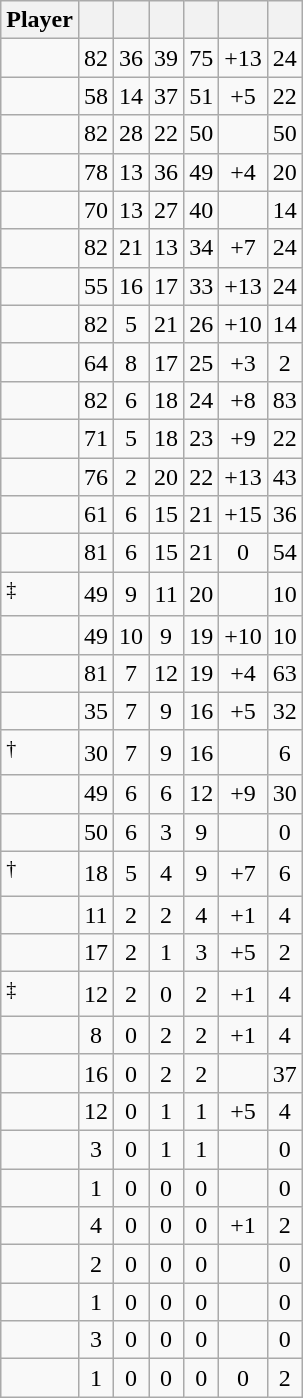<table class="wikitable sortable" style="text-align:center;">
<tr>
<th>Player</th>
<th></th>
<th></th>
<th></th>
<th></th>
<th data-sort-type="number"></th>
<th></th>
</tr>
<tr>
<td style="text-align:left;"></td>
<td>82</td>
<td>36</td>
<td>39</td>
<td>75</td>
<td>+13</td>
<td>24</td>
</tr>
<tr>
<td style="text-align:left;"></td>
<td>58</td>
<td>14</td>
<td>37</td>
<td>51</td>
<td>+5</td>
<td>22</td>
</tr>
<tr>
<td style="text-align:left;"></td>
<td>82</td>
<td>28</td>
<td>22</td>
<td>50</td>
<td></td>
<td>50</td>
</tr>
<tr>
<td style="text-align:left;"></td>
<td>78</td>
<td>13</td>
<td>36</td>
<td>49</td>
<td>+4</td>
<td>20</td>
</tr>
<tr>
<td style="text-align:left;"></td>
<td>70</td>
<td>13</td>
<td>27</td>
<td>40</td>
<td></td>
<td>14</td>
</tr>
<tr>
<td style="text-align:left;"></td>
<td>82</td>
<td>21</td>
<td>13</td>
<td>34</td>
<td>+7</td>
<td>24</td>
</tr>
<tr>
<td style="text-align:left;"></td>
<td>55</td>
<td>16</td>
<td>17</td>
<td>33</td>
<td>+13</td>
<td>24</td>
</tr>
<tr>
<td style="text-align:left;"></td>
<td>82</td>
<td>5</td>
<td>21</td>
<td>26</td>
<td>+10</td>
<td>14</td>
</tr>
<tr>
<td style="text-align:left;"></td>
<td>64</td>
<td>8</td>
<td>17</td>
<td>25</td>
<td>+3</td>
<td>2</td>
</tr>
<tr>
<td style="text-align:left;"></td>
<td>82</td>
<td>6</td>
<td>18</td>
<td>24</td>
<td>+8</td>
<td>83</td>
</tr>
<tr>
<td style="text-align:left;"></td>
<td>71</td>
<td>5</td>
<td>18</td>
<td>23</td>
<td>+9</td>
<td>22</td>
</tr>
<tr>
<td style="text-align:left;"></td>
<td>76</td>
<td>2</td>
<td>20</td>
<td>22</td>
<td>+13</td>
<td>43</td>
</tr>
<tr>
<td style="text-align:left;"></td>
<td>61</td>
<td>6</td>
<td>15</td>
<td>21</td>
<td>+15</td>
<td>36</td>
</tr>
<tr>
<td style="text-align:left;"></td>
<td>81</td>
<td>6</td>
<td>15</td>
<td>21</td>
<td>0</td>
<td>54</td>
</tr>
<tr>
<td style="text-align:left;"><sup>‡</sup></td>
<td>49</td>
<td>9</td>
<td>11</td>
<td>20</td>
<td></td>
<td>10</td>
</tr>
<tr>
<td style="text-align:left;"></td>
<td>49</td>
<td>10</td>
<td>9</td>
<td>19</td>
<td>+10</td>
<td>10</td>
</tr>
<tr>
<td style="text-align:left;"></td>
<td>81</td>
<td>7</td>
<td>12</td>
<td>19</td>
<td>+4</td>
<td>63</td>
</tr>
<tr>
<td style="text-align:left;"></td>
<td>35</td>
<td>7</td>
<td>9</td>
<td>16</td>
<td>+5</td>
<td>32</td>
</tr>
<tr>
<td style="text-align:left;"><sup>†</sup></td>
<td>30</td>
<td>7</td>
<td>9</td>
<td>16</td>
<td></td>
<td>6</td>
</tr>
<tr>
<td style="text-align:left;"></td>
<td>49</td>
<td>6</td>
<td>6</td>
<td>12</td>
<td>+9</td>
<td>30</td>
</tr>
<tr>
<td style="text-align:left;"></td>
<td>50</td>
<td>6</td>
<td>3</td>
<td>9</td>
<td></td>
<td>0</td>
</tr>
<tr>
<td style="text-align:left;"><sup>†</sup></td>
<td>18</td>
<td>5</td>
<td>4</td>
<td>9</td>
<td>+7</td>
<td>6</td>
</tr>
<tr>
<td style="text-align:left;"></td>
<td>11</td>
<td>2</td>
<td>2</td>
<td>4</td>
<td>+1</td>
<td>4</td>
</tr>
<tr>
<td style="text-align:left;"></td>
<td>17</td>
<td>2</td>
<td>1</td>
<td>3</td>
<td>+5</td>
<td>2</td>
</tr>
<tr>
<td style="text-align:left;"><sup>‡</sup></td>
<td>12</td>
<td>2</td>
<td>0</td>
<td>2</td>
<td>+1</td>
<td>4</td>
</tr>
<tr>
<td style="text-align:left;"></td>
<td>8</td>
<td>0</td>
<td>2</td>
<td>2</td>
<td>+1</td>
<td>4</td>
</tr>
<tr>
<td style="text-align:left;"></td>
<td>16</td>
<td>0</td>
<td>2</td>
<td>2</td>
<td></td>
<td>37</td>
</tr>
<tr>
<td style="text-align:left;"></td>
<td>12</td>
<td>0</td>
<td>1</td>
<td>1</td>
<td>+5</td>
<td>4</td>
</tr>
<tr>
<td style="text-align:left;"></td>
<td>3</td>
<td>0</td>
<td>1</td>
<td>1</td>
<td></td>
<td>0</td>
</tr>
<tr>
<td style="text-align:left;"></td>
<td>1</td>
<td>0</td>
<td>0</td>
<td>0</td>
<td></td>
<td>0</td>
</tr>
<tr>
<td style="text-align:left;"></td>
<td>4</td>
<td>0</td>
<td>0</td>
<td>0</td>
<td>+1</td>
<td>2</td>
</tr>
<tr>
<td style="text-align:left;"></td>
<td>2</td>
<td>0</td>
<td>0</td>
<td>0</td>
<td></td>
<td>0</td>
</tr>
<tr>
<td style="text-align:left;"></td>
<td>1</td>
<td>0</td>
<td>0</td>
<td>0</td>
<td></td>
<td>0</td>
</tr>
<tr>
<td style="text-align:left;"></td>
<td>3</td>
<td>0</td>
<td>0</td>
<td>0</td>
<td></td>
<td>0</td>
</tr>
<tr>
<td style="text-align:left;"></td>
<td>1</td>
<td>0</td>
<td>0</td>
<td>0</td>
<td>0</td>
<td>2</td>
</tr>
</table>
